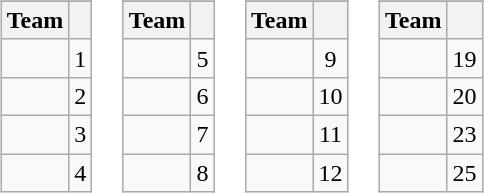<table>
<tr valign=top>
<td><br><table class="wikitable">
<tr>
</tr>
<tr>
<th>Team</th>
<th></th>
</tr>
<tr>
<td></td>
<td align=center>1</td>
</tr>
<tr>
<td></td>
<td align=center>2</td>
</tr>
<tr>
<td></td>
<td align=center>3</td>
</tr>
<tr>
<td></td>
<td align=center>4</td>
</tr>
</table>
</td>
<td><br><table class="wikitable">
<tr>
</tr>
<tr>
<th>Team</th>
<th></th>
</tr>
<tr>
<td></td>
<td align=center>5</td>
</tr>
<tr>
<td></td>
<td align=center>6</td>
</tr>
<tr>
<td></td>
<td align=center>7</td>
</tr>
<tr>
<td></td>
<td align=center>8</td>
</tr>
</table>
</td>
<td><br><table class="wikitable">
<tr>
</tr>
<tr>
<th>Team</th>
<th></th>
</tr>
<tr>
<td></td>
<td align=center>9</td>
</tr>
<tr>
<td></td>
<td align=center>10</td>
</tr>
<tr>
<td></td>
<td align=center>11</td>
</tr>
<tr>
<td></td>
<td align=center>12</td>
</tr>
</table>
</td>
<td><br><table class="wikitable">
<tr>
</tr>
<tr>
<th>Team</th>
<th></th>
</tr>
<tr>
<td></td>
<td align=center>19</td>
</tr>
<tr>
<td></td>
<td align=center>20</td>
</tr>
<tr>
<td></td>
<td align=center>23</td>
</tr>
<tr>
<td></td>
<td align=center>25</td>
</tr>
</table>
</td>
</tr>
</table>
